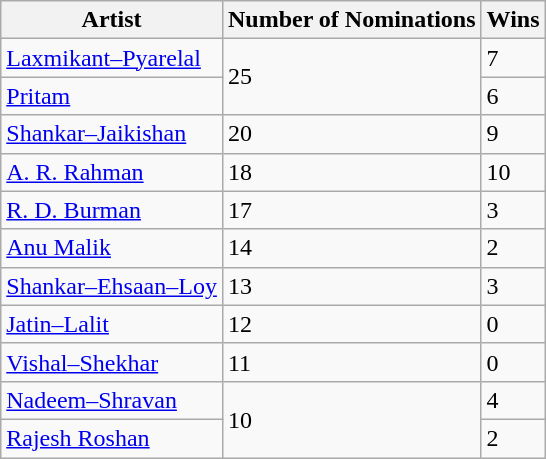<table class="wikitable">
<tr>
<th>Artist</th>
<th>Number of Nominations</th>
<th>Wins</th>
</tr>
<tr>
<td><a href='#'>Laxmikant–Pyarelal</a></td>
<td rowspan="2">25</td>
<td>7</td>
</tr>
<tr>
<td><a href='#'>Pritam</a></td>
<td>6</td>
</tr>
<tr>
<td><a href='#'>Shankar–Jaikishan</a></td>
<td>20</td>
<td>9</td>
</tr>
<tr>
<td><a href='#'>A. R. Rahman</a></td>
<td>18</td>
<td>10</td>
</tr>
<tr>
<td><a href='#'>R. D. Burman</a></td>
<td>17</td>
<td>3</td>
</tr>
<tr>
<td><a href='#'>Anu Malik</a></td>
<td>14</td>
<td>2</td>
</tr>
<tr>
<td><a href='#'>Shankar–Ehsaan–Loy</a></td>
<td>13</td>
<td>3</td>
</tr>
<tr>
<td><a href='#'>Jatin–Lalit</a></td>
<td>12</td>
<td>0</td>
</tr>
<tr>
<td><a href='#'>Vishal–Shekhar</a></td>
<td>11</td>
<td>0</td>
</tr>
<tr>
<td><a href='#'>Nadeem–Shravan</a></td>
<td rowspan="2">10</td>
<td>4</td>
</tr>
<tr>
<td><a href='#'>Rajesh Roshan</a></td>
<td>2</td>
</tr>
</table>
